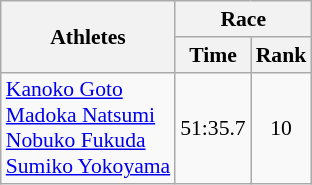<table class="wikitable" border="1" style="font-size:90%">
<tr>
<th rowspan=2>Athletes</th>
<th colspan=2>Race</th>
</tr>
<tr>
<th>Time</th>
<th>Rank</th>
</tr>
<tr>
<td><a href='#'>Kanoko Goto</a><br><a href='#'>Madoka Natsumi</a><br><a href='#'>Nobuko Fukuda</a><br><a href='#'>Sumiko Yokoyama</a></td>
<td align=center>51:35.7</td>
<td align=center>10</td>
</tr>
</table>
